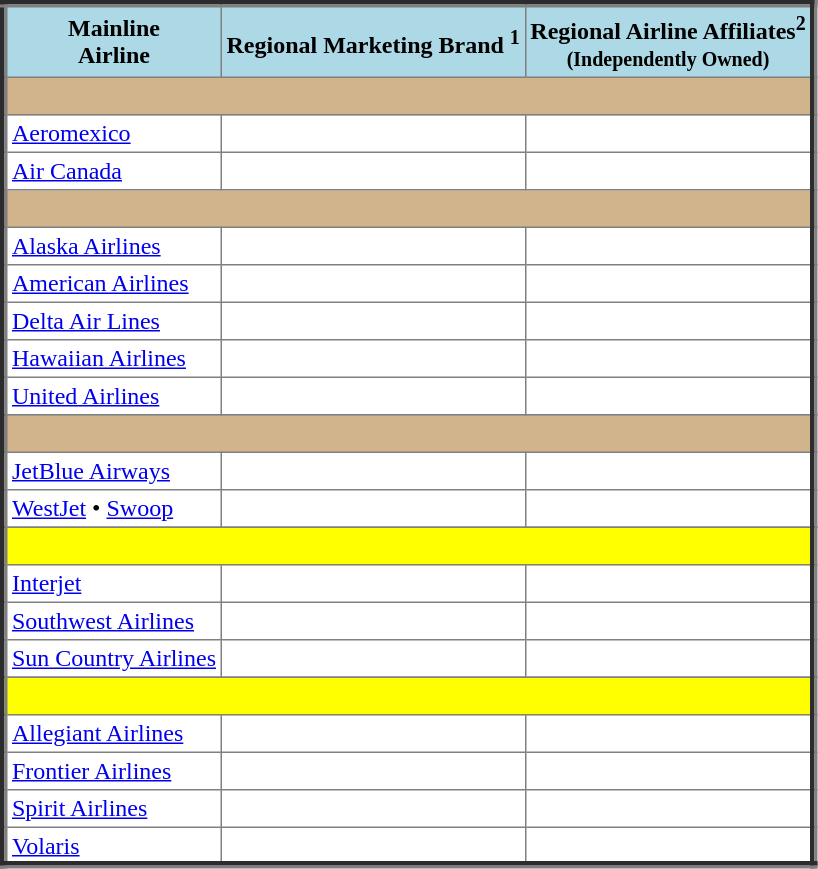<table class="toccolours" border="5" cellpadding="3" style="border-collapse:collapse">
<tr style="background:lightblue;">
<th>Mainline<br>Airline</th>
<th>Regional Marketing Brand <sup>1</sup></th>
<th>Regional Airline Affiliates<sup>2</sup><br><small>(Independently Owned)</small></th>
</tr>
<tr style="background:tan;">
<td colspan="3"><br></td>
</tr>
<tr>
<td><a href='#'>Aeromexico</a></td>
<td><br></td>
<td><br></td>
</tr>
<tr>
<td><a href='#'>Air Canada</a></td>
<td><br></td>
<td><br></td>
</tr>
<tr style="background:tan;">
<td colspan="3"><br></td>
</tr>
<tr>
<td><a href='#'>Alaska Airlines</a></td>
<td><br></td>
<td><br></td>
</tr>
<tr>
<td><a href='#'>American Airlines</a></td>
<td><br></td>
<td><br></td>
</tr>
<tr>
<td><a href='#'>Delta Air Lines</a></td>
<td><br></td>
<td><br></td>
</tr>
<tr>
<td><a href='#'>Hawaiian Airlines</a></td>
<td><br></td>
<td><br></td>
</tr>
<tr>
<td><a href='#'>United Airlines</a></td>
<td><br></td>
<td><br></td>
</tr>
<tr>
</tr>
<tr style="background:tan;">
<td colspan="3"><br></td>
</tr>
<tr>
<td><a href='#'>JetBlue Airways</a></td>
<td><br></td>
<td><br></td>
</tr>
<tr>
<td><a href='#'>WestJet</a> • <a href='#'>Swoop</a></td>
<td><br></td>
<td><br></td>
</tr>
<tr>
</tr>
<tr style="background:yellow;">
<td colspan="3"><br></td>
</tr>
<tr>
<td><a href='#'>Interjet</a></td>
<td><br></td>
<td><br></td>
</tr>
<tr>
<td><a href='#'>Southwest Airlines</a></td>
<td><br></td>
<td><br></td>
</tr>
<tr>
<td><a href='#'>Sun Country Airlines</a></td>
<td><br></td>
<td><br></td>
</tr>
<tr>
</tr>
<tr style="background:yellow;">
<td colspan="3"><br></td>
</tr>
<tr>
<td><a href='#'>Allegiant Airlines</a></td>
<td><br></td>
<td><br></td>
</tr>
<tr>
<td><a href='#'>Frontier Airlines</a></td>
<td><br></td>
<td><br></td>
</tr>
<tr>
<td><a href='#'>Spirit Airlines</a></td>
<td><br></td>
<td><br></td>
</tr>
<tr>
<td><a href='#'>Volaris</a></td>
<td><br></td>
<td><br></td>
</tr>
<tr>
</tr>
</table>
